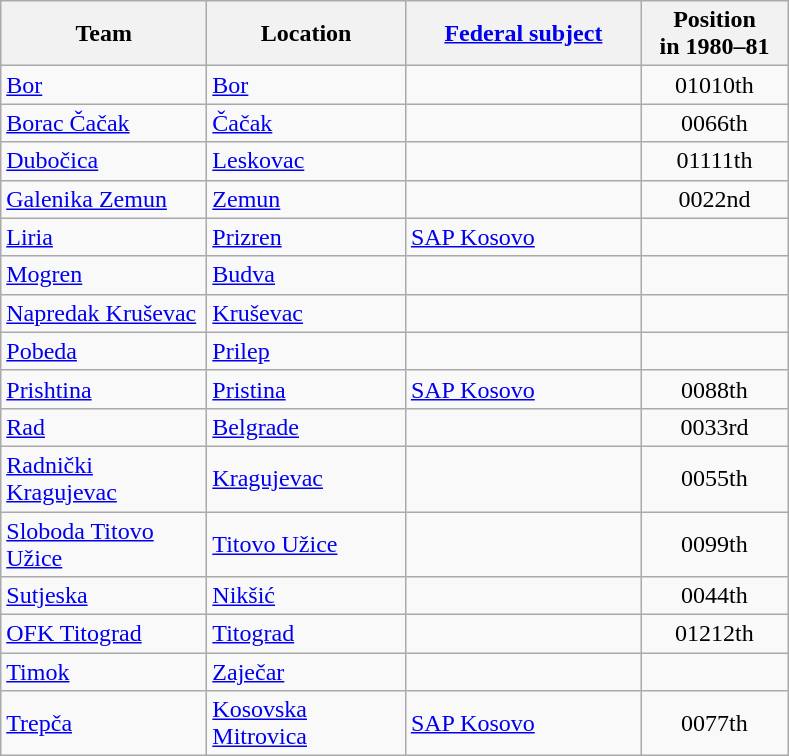<table class="wikitable sortable" style="text-align:left">
<tr>
<th width="130">Team</th>
<th width="125">Location</th>
<th width="150"><a href='#'>Federal subject</a></th>
<th width="90">Position<br>in 1980–81</th>
</tr>
<tr>
<td><a href='#'>Bor</a></td>
<td><a href='#'>Bor</a></td>
<td></td>
<td style="text-align:center"><span>010</span>10th</td>
</tr>
<tr>
<td><a href='#'>Borac Čačak</a></td>
<td><a href='#'>Čačak</a></td>
<td></td>
<td style="text-align:center"><span>006</span>6th</td>
</tr>
<tr>
<td><a href='#'>Dubočica</a></td>
<td><a href='#'>Leskovac</a></td>
<td></td>
<td style="text-align:center"><span>011</span>11th</td>
</tr>
<tr>
<td><a href='#'>Galenika Zemun</a></td>
<td><a href='#'>Zemun</a></td>
<td></td>
<td style="text-align:center"><span>002</span>2nd</td>
</tr>
<tr>
<td><a href='#'>Liria</a></td>
<td><a href='#'>Prizren</a></td>
<td> <a href='#'>SAP Kosovo</a></td>
<td></td>
</tr>
<tr>
<td><a href='#'>Mogren</a></td>
<td><a href='#'>Budva</a></td>
<td></td>
<td></td>
</tr>
<tr>
<td><a href='#'>Napredak Kruševac</a></td>
<td><a href='#'>Kruševac</a></td>
<td></td>
<td></td>
</tr>
<tr>
<td><a href='#'>Pobeda</a></td>
<td><a href='#'>Prilep</a></td>
<td></td>
<td></td>
</tr>
<tr>
<td><a href='#'>Prishtina</a></td>
<td><a href='#'>Pristina</a></td>
<td> <a href='#'>SAP Kosovo</a></td>
<td style="text-align:center"><span>008</span>8th</td>
</tr>
<tr>
<td><a href='#'>Rad</a></td>
<td><a href='#'>Belgrade</a></td>
<td></td>
<td style="text-align:center"><span>003</span>3rd</td>
</tr>
<tr>
<td><a href='#'>Radnički Kragujevac</a></td>
<td><a href='#'>Kragujevac</a></td>
<td></td>
<td style="text-align:center"><span>005</span>5th</td>
</tr>
<tr>
<td><a href='#'>Sloboda Titovo Užice</a></td>
<td><a href='#'>Titovo Užice</a></td>
<td></td>
<td style="text-align:center"><span>009</span>9th</td>
</tr>
<tr>
<td><a href='#'>Sutjeska</a></td>
<td><a href='#'>Nikšić</a></td>
<td></td>
<td style="text-align:center"><span>004</span>4th</td>
</tr>
<tr>
<td><a href='#'>OFK Titograd</a></td>
<td><a href='#'>Titograd</a></td>
<td></td>
<td style="text-align:center"><span>012</span>12th</td>
</tr>
<tr>
<td><a href='#'>Timok</a></td>
<td><a href='#'>Zaječar</a></td>
<td></td>
<td></td>
</tr>
<tr>
<td><a href='#'>Trepča</a></td>
<td><a href='#'>Kosovska Mitrovica</a></td>
<td> <a href='#'>SAP Kosovo</a></td>
<td style="text-align:center"><span>007</span>7th</td>
</tr>
</table>
